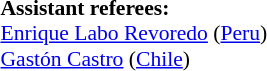<table width=50% style="font-size: 90%">
<tr>
<td><br><strong>Assistant referees:</strong>
<br><a href='#'>Enrique Labo Revoredo</a> (<a href='#'>Peru</a>)
<br><a href='#'>Gastón Castro</a> (<a href='#'>Chile</a>)</td>
</tr>
</table>
